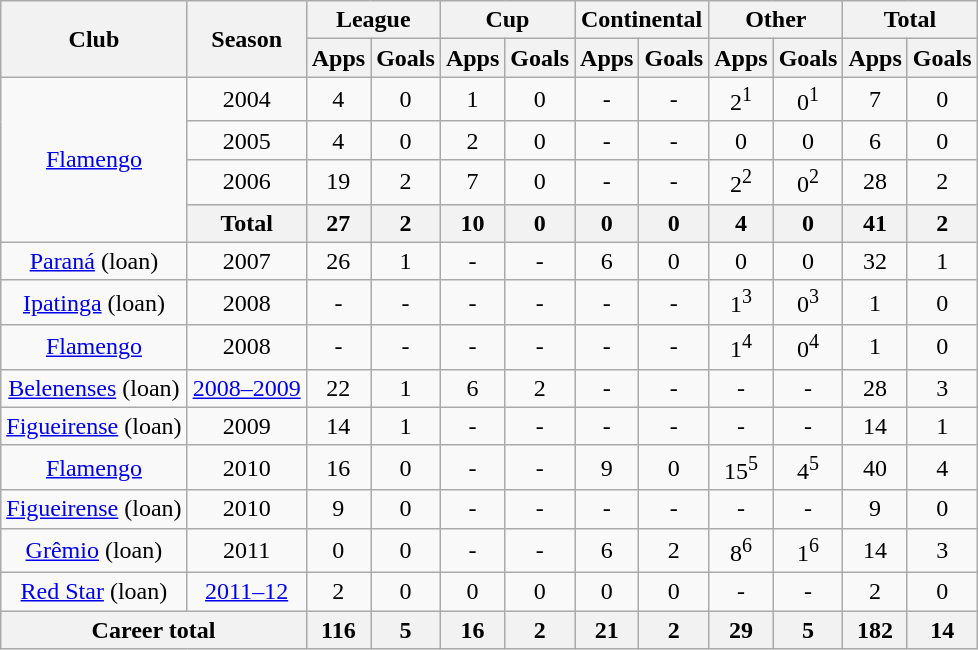<table class="wikitable" style="text-align: center;">
<tr>
<th rowspan="2">Club</th>
<th rowspan="2">Season</th>
<th colspan="2">League</th>
<th colspan="2">Cup</th>
<th colspan="2">Continental</th>
<th colspan="2">Other</th>
<th colspan="2">Total</th>
</tr>
<tr>
<th>Apps</th>
<th>Goals</th>
<th>Apps</th>
<th>Goals</th>
<th>Apps</th>
<th>Goals</th>
<th>Apps</th>
<th>Goals</th>
<th>Apps</th>
<th>Goals</th>
</tr>
<tr>
<td rowspan="4" valign="center"><a href='#'>Flamengo</a></td>
<td>2004</td>
<td>4</td>
<td>0</td>
<td>1</td>
<td>0</td>
<td>-</td>
<td>-</td>
<td>2<sup>1</sup></td>
<td>0<sup>1</sup></td>
<td>7</td>
<td>0</td>
</tr>
<tr>
<td>2005</td>
<td>4</td>
<td>0</td>
<td>2</td>
<td>0</td>
<td>-</td>
<td>-</td>
<td>0</td>
<td>0</td>
<td>6</td>
<td>0</td>
</tr>
<tr>
<td>2006</td>
<td>19</td>
<td>2</td>
<td>7</td>
<td>0</td>
<td>-</td>
<td>-</td>
<td>2<sup>2</sup></td>
<td>0<sup>2</sup></td>
<td>28</td>
<td>2</td>
</tr>
<tr>
<th>Total</th>
<th>27</th>
<th>2</th>
<th>10</th>
<th>0</th>
<th>0</th>
<th>0</th>
<th>4</th>
<th>0</th>
<th>41</th>
<th>2</th>
</tr>
<tr>
<td rowspan="1" valign="center"><a href='#'>Paraná</a> (loan)</td>
<td>2007</td>
<td>26</td>
<td>1</td>
<td>-</td>
<td>-</td>
<td>6</td>
<td>0</td>
<td>0</td>
<td>0</td>
<td>32</td>
<td>1</td>
</tr>
<tr>
<td rowspan="1" valign="center"><a href='#'>Ipatinga</a> (loan)</td>
<td>2008</td>
<td>-</td>
<td>-</td>
<td>-</td>
<td>-</td>
<td>-</td>
<td>-</td>
<td>1<sup>3</sup></td>
<td>0<sup>3</sup></td>
<td>1</td>
<td>0</td>
</tr>
<tr>
<td rowspan="1" valign="center"><a href='#'>Flamengo</a></td>
<td>2008</td>
<td>-</td>
<td>-</td>
<td>-</td>
<td>-</td>
<td>-</td>
<td>-</td>
<td>1<sup>4</sup></td>
<td>0<sup>4</sup></td>
<td>1</td>
<td>0</td>
</tr>
<tr>
<td rowspan="1" valign="center"><a href='#'>Belenenses</a> (loan)</td>
<td><a href='#'>2008–2009</a></td>
<td>22</td>
<td>1</td>
<td>6</td>
<td>2</td>
<td>-</td>
<td>-</td>
<td>-</td>
<td>-</td>
<td>28</td>
<td>3</td>
</tr>
<tr>
<td rowspan="1" valign="center"><a href='#'>Figueirense</a> (loan)</td>
<td>2009</td>
<td>14</td>
<td>1</td>
<td>-</td>
<td>-</td>
<td>-</td>
<td>-</td>
<td>-</td>
<td>-</td>
<td>14</td>
<td>1</td>
</tr>
<tr>
<td rowspan="1" valign="center"><a href='#'>Flamengo</a></td>
<td>2010</td>
<td>16</td>
<td>0</td>
<td>-</td>
<td>-</td>
<td>9</td>
<td>0</td>
<td>15<sup>5</sup></td>
<td>4<sup>5</sup></td>
<td>40</td>
<td>4</td>
</tr>
<tr>
<td rowspan="1" valign="center"><a href='#'>Figueirense</a> (loan)</td>
<td>2010</td>
<td>9</td>
<td>0</td>
<td>-</td>
<td>-</td>
<td>-</td>
<td>-</td>
<td>-</td>
<td>-</td>
<td>9</td>
<td>0</td>
</tr>
<tr>
<td rowspan="1" valign="center"><a href='#'>Grêmio</a> (loan)</td>
<td>2011</td>
<td>0</td>
<td>0</td>
<td>-</td>
<td>-</td>
<td>6</td>
<td>2</td>
<td>8<sup>6</sup></td>
<td>1<sup>6</sup></td>
<td>14</td>
<td>3</td>
</tr>
<tr>
<td rowspan="1" valign="center"><a href='#'>Red Star</a> (loan)</td>
<td><a href='#'>2011–12</a></td>
<td>2</td>
<td>0</td>
<td>0</td>
<td>0</td>
<td>0</td>
<td>0</td>
<td>-</td>
<td>-</td>
<td>2</td>
<td>0</td>
</tr>
<tr>
<th colspan="2">Career total</th>
<th>116</th>
<th>5</th>
<th>16</th>
<th>2</th>
<th>21</th>
<th>2</th>
<th>29</th>
<th>5</th>
<th>182</th>
<th>14</th>
</tr>
</table>
